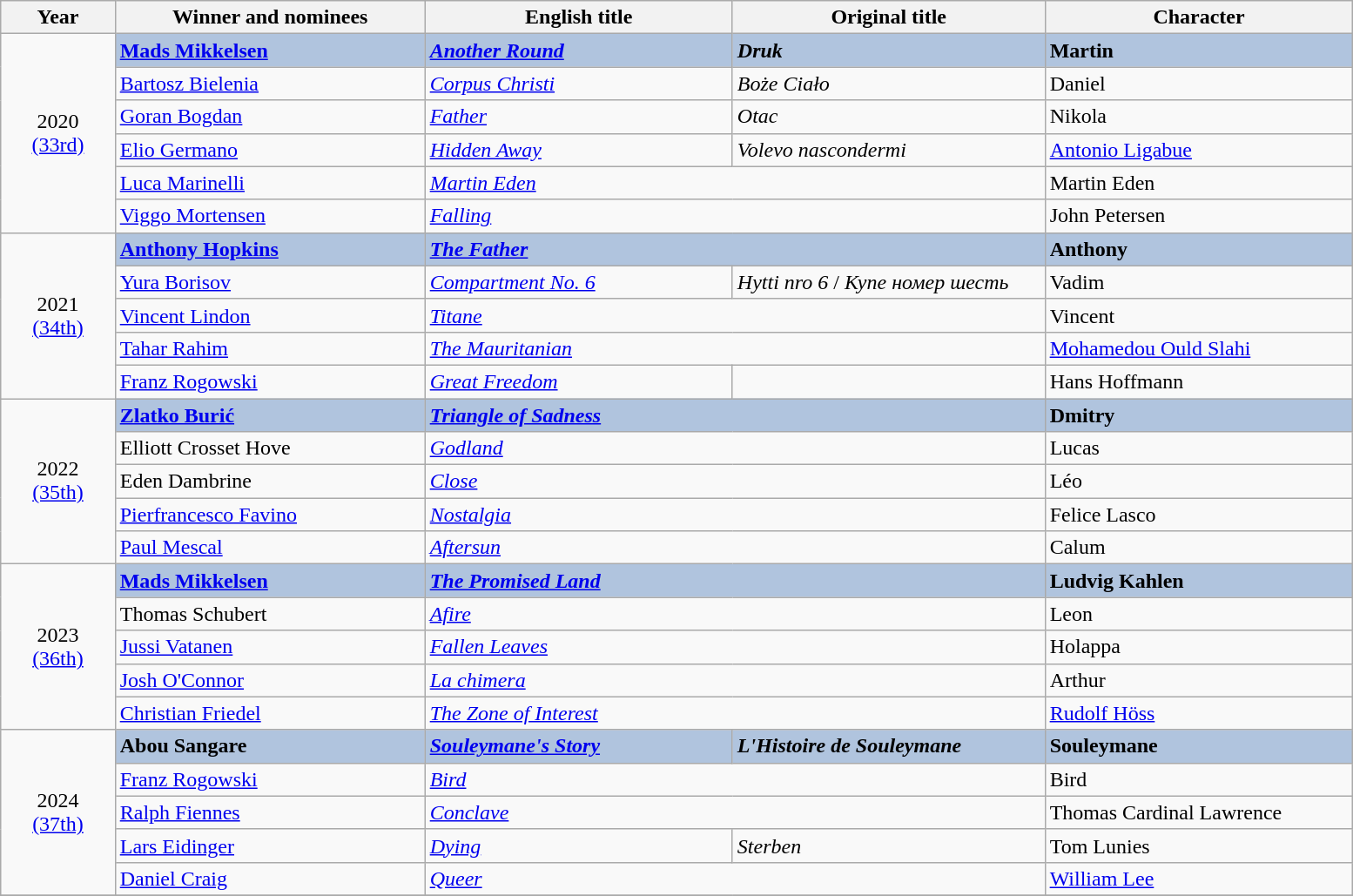<table class="wikitable" width="82%" cellpadding="5">
<tr>
<th width="100"><strong>Year</strong></th>
<th width="300">Winner and nominees</th>
<th width="295">English title</th>
<th width="305">Original title</th>
<th width="300">Character</th>
</tr>
<tr>
<td rowspan="6" style="text-align:center;">2020<br><a href='#'>(33rd)</a><br></td>
<td style="background:#B0C4DE;"><strong> <a href='#'>Mads Mikkelsen</a></strong></td>
<td style="background:#B0C4DE;"><strong><em><a href='#'>Another Round</a></em></strong></td>
<td style="background:#B0C4DE;"><strong><em>Druk</em></strong></td>
<td style="background:#B0C4DE;"><strong>Martin</strong></td>
</tr>
<tr>
<td><a href='#'>Bartosz Bielenia</a></td>
<td><em><a href='#'>Corpus Christi</a></em></td>
<td><em>Boże Ciało</em></td>
<td>Daniel</td>
</tr>
<tr>
<td><a href='#'>Goran Bogdan</a></td>
<td><em><a href='#'>Father</a></em></td>
<td><em>Otac</em></td>
<td>Nikola</td>
</tr>
<tr>
<td><a href='#'>Elio Germano</a></td>
<td><em><a href='#'>Hidden Away</a></em></td>
<td><em>Volevo nascondermi</em></td>
<td><a href='#'>Antonio Ligabue</a></td>
</tr>
<tr>
<td><a href='#'>Luca Marinelli</a></td>
<td colspan="2"><em><a href='#'>Martin Eden</a></em></td>
<td>Martin Eden</td>
</tr>
<tr>
<td><a href='#'>Viggo Mortensen</a></td>
<td colspan="2"><em><a href='#'>Falling</a></em></td>
<td>John Petersen</td>
</tr>
<tr>
<td rowspan="5" style="text-align:center;">2021<br><a href='#'>(34th)</a><br></td>
<td style="background:#B0C4DE;"><strong><a href='#'>Anthony Hopkins</a></strong></td>
<td colspan="2" style="background:#B0C4DE;"><em><a href='#'><strong>The Father</strong></a></em></td>
<td style="background:#B0C4DE;"><strong>Anthony</strong></td>
</tr>
<tr>
<td><a href='#'>Yura Borisov</a></td>
<td><em><a href='#'>Compartment No. 6</a></em></td>
<td><em>Hytti nro 6</em> / <em>Купе номер шесть</em></td>
<td>Vadim</td>
</tr>
<tr>
<td><a href='#'>Vincent Lindon</a></td>
<td colspan="2"><em><a href='#'>Titane</a></em></td>
<td>Vincent</td>
</tr>
<tr>
<td><a href='#'>Tahar Rahim</a></td>
<td colspan="2"><em><a href='#'>The Mauritanian</a></em></td>
<td><a href='#'>Mohamedou Ould Slahi</a></td>
</tr>
<tr>
<td><a href='#'>Franz Rogowski</a></td>
<td><em><a href='#'>Great Freedom</a></em></td>
<td></td>
<td>Hans Hoffmann</td>
</tr>
<tr>
<td rowspan="5" style="text-align:center;">2022<br><a href='#'>(35th)</a><br></td>
<td style="background:#B0C4DE;"><strong><a href='#'>Zlatko Burić</a></strong></td>
<td colspan="2" style="background:#B0C4DE;"><strong><em><a href='#'>Triangle of Sadness</a></em></strong></td>
<td style="background:#B0C4DE;"><strong>Dmitry</strong></td>
</tr>
<tr>
<td>Elliott Crosset Hove</td>
<td colspan="2"><em><a href='#'>Godland</a></em></td>
<td>Lucas</td>
</tr>
<tr>
<td>Eden Dambrine</td>
<td colspan="2"><em><a href='#'>Close</a></em></td>
<td>Léo</td>
</tr>
<tr>
<td><a href='#'>Pierfrancesco Favino</a></td>
<td colspan="2"><em><a href='#'>Nostalgia</a></em></td>
<td>Felice Lasco</td>
</tr>
<tr>
<td><a href='#'>Paul Mescal</a></td>
<td colspan="2"><em><a href='#'>Aftersun</a></em></td>
<td>Calum</td>
</tr>
<tr>
<td rowspan="5" style="text-align:center;">2023<br><a href='#'>(36th)</a><br></td>
<td style="background:#B0C4DE;"><strong><a href='#'>Mads Mikkelsen</a></strong></td>
<td colspan="2" style="background:#B0C4DE;"><strong><em><a href='#'>The Promised Land</a></em></strong></td>
<td style="background:#B0C4DE;"><strong>Ludvig Kahlen</strong></td>
</tr>
<tr>
<td>Thomas Schubert</td>
<td colspan="2"><em><a href='#'>Afire</a></em></td>
<td>Leon</td>
</tr>
<tr>
<td><a href='#'>Jussi Vatanen</a></td>
<td colspan="2"><em><a href='#'>Fallen Leaves</a></em></td>
<td>Holappa</td>
</tr>
<tr>
<td><a href='#'>Josh O'Connor</a></td>
<td colspan="2"><em><a href='#'>La chimera</a></em></td>
<td>Arthur</td>
</tr>
<tr>
<td><a href='#'>Christian Friedel</a></td>
<td colspan="2"><em><a href='#'>The Zone of Interest</a></em></td>
<td><a href='#'>Rudolf Höss</a></td>
</tr>
<tr>
<td rowspan="5" style="text-align:center;">2024<br><a href='#'>(37th)</a><br></td>
<td style="background:#B0C4DE;"><strong> Abou Sangare</strong></td>
<td style="background:#B0C4DE;"><strong><em><a href='#'>Souleymane's Story</a></em></strong></td>
<td style="background:#B0C4DE;"><strong><em>L'Histoire de Souleymane</em></strong></td>
<td style="background:#B0C4DE;"><strong>Souleymane</strong></td>
</tr>
<tr>
<td><a href='#'>Franz Rogowski</a></td>
<td colspan="2"><em><a href='#'>Bird</a></em></td>
<td>Bird</td>
</tr>
<tr>
<td><a href='#'>Ralph Fiennes</a></td>
<td colspan="2"><em><a href='#'>Conclave</a></em></td>
<td>Thomas Cardinal Lawrence</td>
</tr>
<tr>
<td><a href='#'>Lars Eidinger</a></td>
<td><em><a href='#'>Dying</a></em></td>
<td><em>Sterben</em></td>
<td>Tom Lunies</td>
</tr>
<tr>
<td><a href='#'>Daniel Craig</a></td>
<td colspan="2"><em><a href='#'>Queer</a></em></td>
<td><a href='#'>William Lee</a></td>
</tr>
<tr>
</tr>
</table>
